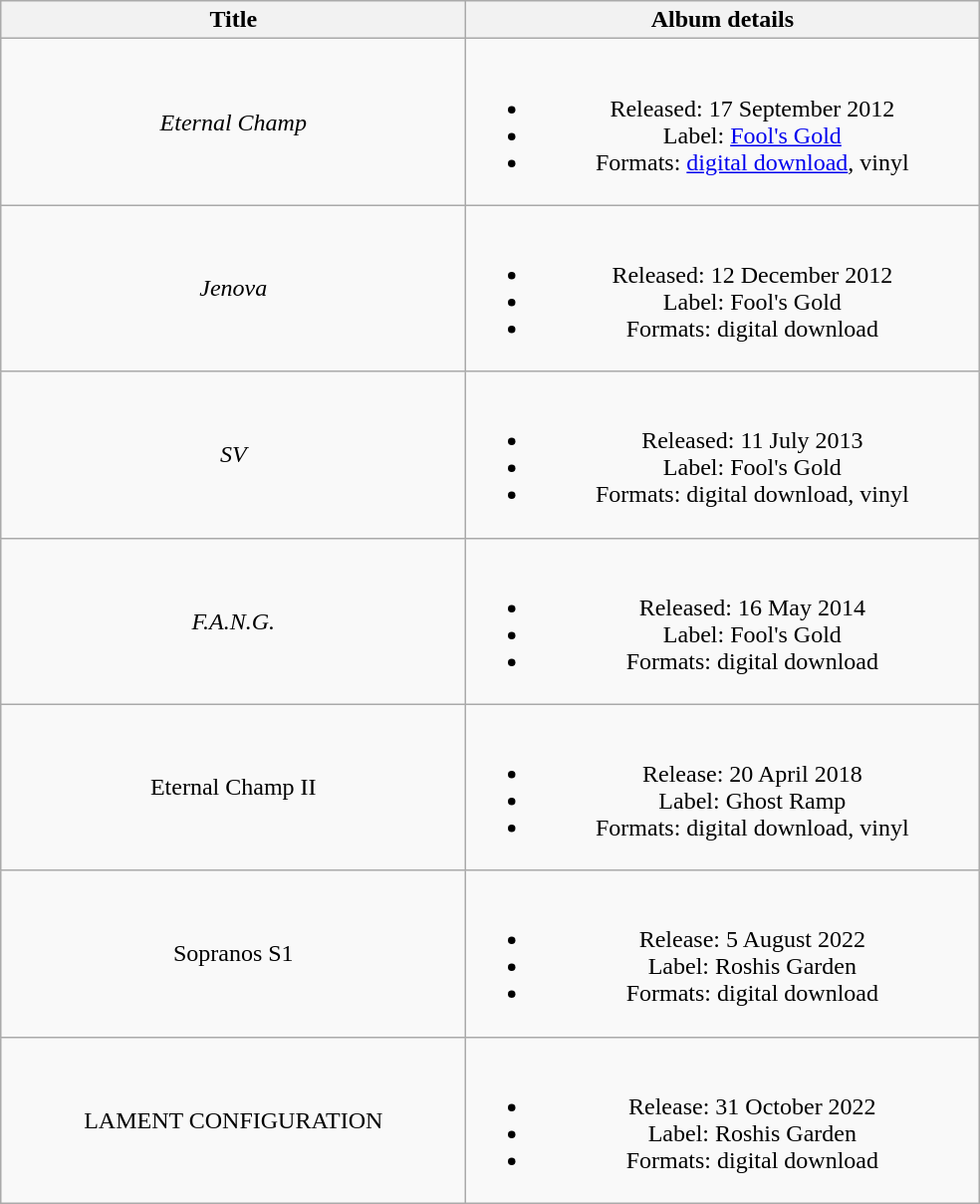<table class="wikitable plainrowheaders" style="text-align:center;">
<tr>
<th scope="col" rowspan="1" style="width:19em;">Title</th>
<th scope="col" rowspan="1" style="width:21em;">Album details</th>
</tr>
<tr>
<td><em>Eternal Champ</em></td>
<td><br><ul><li>Released: 17 September 2012</li><li>Label: <a href='#'>Fool's Gold</a></li><li>Formats: <a href='#'>digital download</a>, vinyl</li></ul></td>
</tr>
<tr>
<td><em>Jenova</em></td>
<td><br><ul><li>Released: 12 December 2012</li><li>Label: Fool's Gold</li><li>Formats: digital download</li></ul></td>
</tr>
<tr>
<td><em>SV</em></td>
<td><br><ul><li>Released: 11 July 2013</li><li>Label: Fool's Gold</li><li>Formats: digital download, vinyl</li></ul></td>
</tr>
<tr>
<td><em>F.A.N.G.</em></td>
<td><br><ul><li>Released: 16 May 2014</li><li>Label: Fool's Gold</li><li>Formats: digital download</li></ul></td>
</tr>
<tr>
<td>Eternal Champ II</td>
<td><br><ul><li>Release: 20 April 2018 </li><li>Label: Ghost Ramp </li><li>Formats: digital download, vinyl</li></ul></td>
</tr>
<tr>
<td>Sopranos S1</td>
<td><br><ul><li>Release: 5 August 2022 </li><li>Label: Roshis Garden</li><li>Formats: digital download</li></ul></td>
</tr>
<tr>
<td>LAMENT CONFIGURATION</td>
<td><br><ul><li>Release: 31 October 2022 </li><li>Label: Roshis Garden</li><li>Formats: digital download</li></ul></td>
</tr>
</table>
